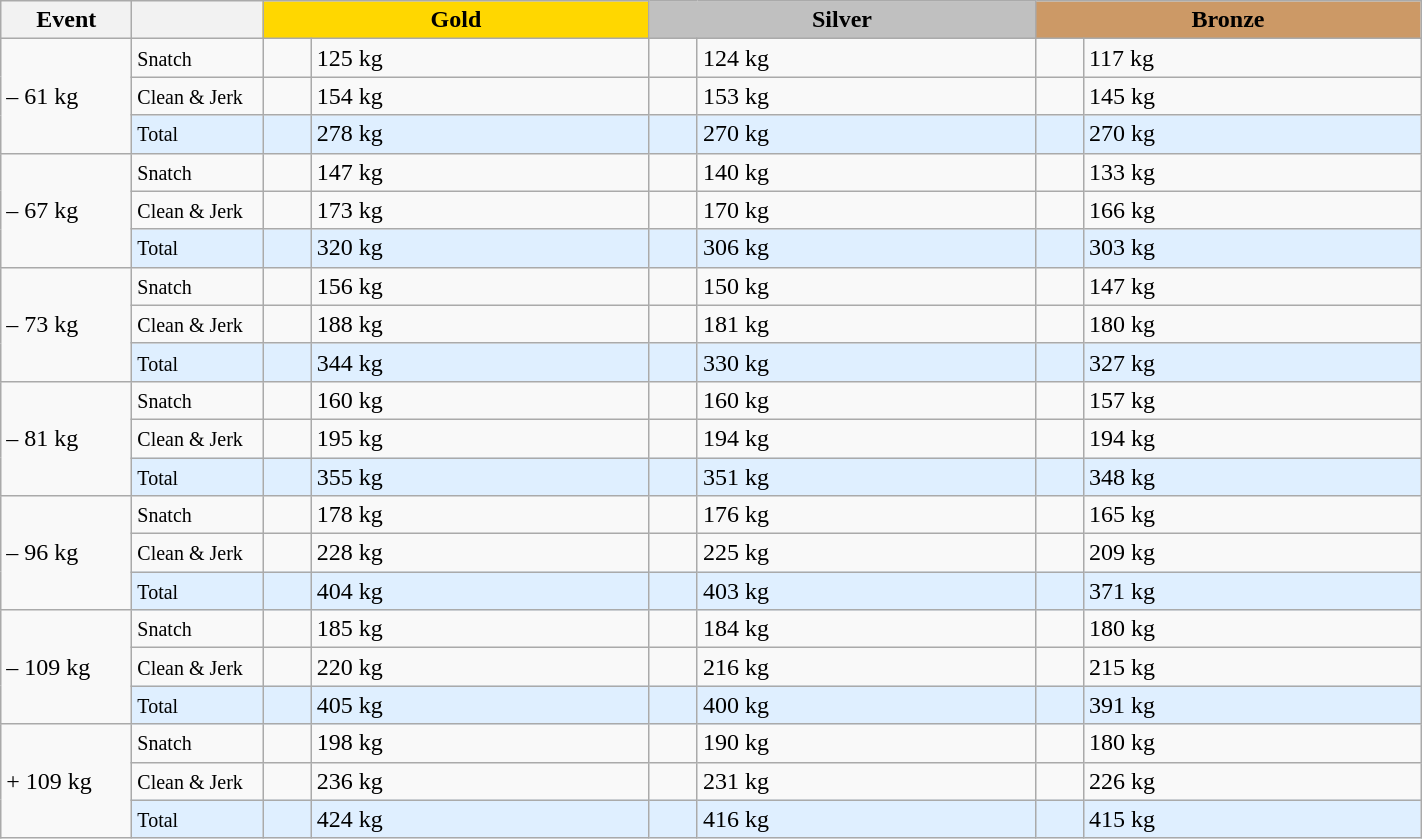<table class="wikitable">
<tr>
<th width=80>Event</th>
<th width=80></th>
<td bgcolor=gold align="center" colspan=2 width=250><strong>Gold</strong></td>
<td bgcolor=silver align="center" colspan=2 width=250><strong>Silver</strong></td>
<td bgcolor=#cc9966 colspan=2 align="center" width=250><strong>Bronze</strong></td>
</tr>
<tr>
<td rowspan=3>– 61 kg</td>
<td><small>Snatch</small></td>
<td></td>
<td>125 kg</td>
<td></td>
<td>124 kg</td>
<td></td>
<td>117 kg</td>
</tr>
<tr>
<td><small>Clean & Jerk</small></td>
<td></td>
<td>154 kg</td>
<td></td>
<td>153 kg</td>
<td></td>
<td>145 kg</td>
</tr>
<tr bgcolor=#dfefff>
<td><small>Total</small></td>
<td></td>
<td>278 kg</td>
<td></td>
<td>270 kg</td>
<td></td>
<td>270 kg</td>
</tr>
<tr>
<td rowspan=3>– 67 kg</td>
<td><small>Snatch</small></td>
<td></td>
<td>147 kg</td>
<td></td>
<td>140 kg</td>
<td></td>
<td>133 kg</td>
</tr>
<tr>
<td><small>Clean & Jerk</small></td>
<td></td>
<td>173 kg</td>
<td></td>
<td>170 kg</td>
<td></td>
<td>166 kg</td>
</tr>
<tr bgcolor=#dfefff>
<td><small>Total</small></td>
<td></td>
<td>320 kg</td>
<td></td>
<td>306 kg</td>
<td></td>
<td>303 kg</td>
</tr>
<tr>
<td rowspan=3>– 73 kg</td>
<td><small>Snatch</small></td>
<td></td>
<td>156 kg</td>
<td></td>
<td>150 kg</td>
<td></td>
<td>147 kg</td>
</tr>
<tr>
<td><small>Clean & Jerk</small></td>
<td></td>
<td>188 kg</td>
<td></td>
<td>181 kg</td>
<td></td>
<td>180 kg</td>
</tr>
<tr bgcolor=#dfefff>
<td><small>Total</small></td>
<td></td>
<td>344 kg</td>
<td></td>
<td>330 kg</td>
<td></td>
<td>327 kg</td>
</tr>
<tr>
<td rowspan=3>– 81 kg</td>
<td><small>Snatch</small></td>
<td></td>
<td>160 kg</td>
<td></td>
<td>160 kg</td>
<td></td>
<td>157 kg</td>
</tr>
<tr>
<td><small>Clean & Jerk</small></td>
<td></td>
<td>195 kg</td>
<td></td>
<td>194 kg</td>
<td></td>
<td>194 kg</td>
</tr>
<tr bgcolor=#dfefff>
<td><small>Total</small></td>
<td></td>
<td>355 kg</td>
<td></td>
<td>351 kg</td>
<td></td>
<td>348 kg</td>
</tr>
<tr>
<td rowspan=3>– 96 kg</td>
<td><small>Snatch</small></td>
<td></td>
<td>178 kg</td>
<td></td>
<td>176 kg</td>
<td></td>
<td>165 kg</td>
</tr>
<tr>
<td><small>Clean & Jerk</small></td>
<td></td>
<td>228 kg</td>
<td></td>
<td>225 kg</td>
<td></td>
<td>209 kg</td>
</tr>
<tr bgcolor=#dfefff>
<td><small>Total</small></td>
<td></td>
<td>404 kg</td>
<td></td>
<td>403 kg</td>
<td></td>
<td>371 kg</td>
</tr>
<tr>
<td rowspan=3>– 109 kg</td>
<td><small>Snatch</small></td>
<td></td>
<td>185 kg</td>
<td></td>
<td>184 kg</td>
<td></td>
<td>180 kg</td>
</tr>
<tr>
<td><small>Clean & Jerk</small></td>
<td></td>
<td>220 kg</td>
<td></td>
<td>216 kg</td>
<td></td>
<td>215 kg</td>
</tr>
<tr bgcolor=#dfefff>
<td><small>Total</small></td>
<td></td>
<td>405 kg</td>
<td></td>
<td>400 kg</td>
<td></td>
<td>391 kg</td>
</tr>
<tr>
<td rowspan=3>+ 109 kg</td>
<td><small>Snatch</small></td>
<td></td>
<td>198 kg</td>
<td></td>
<td>190 kg</td>
<td></td>
<td>180 kg</td>
</tr>
<tr>
<td><small>Clean & Jerk</small></td>
<td></td>
<td>236 kg</td>
<td></td>
<td>231 kg</td>
<td></td>
<td>226 kg</td>
</tr>
<tr bgcolor=#dfefff>
<td><small>Total</small></td>
<td></td>
<td>424 kg</td>
<td></td>
<td>416 kg</td>
<td></td>
<td>415 kg</td>
</tr>
</table>
